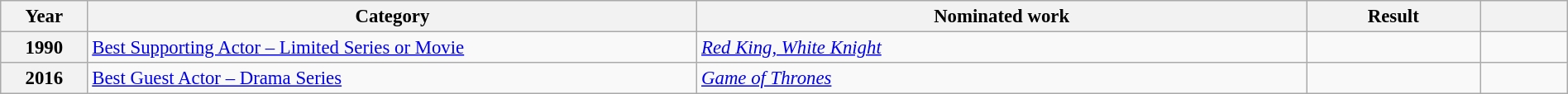<table class="wikitable sortable" width="100%" cellpadding="4" style="font-size: 95%">
<tr>
<th width="5%">Year</th>
<th width="35%">Category</th>
<th width="35%">Nominated work</th>
<th width="10%">Result</th>
<th width="5%"></th>
</tr>
<tr>
<th scope="row">1990</th>
<td><a href='#'>Best Supporting Actor – Limited Series or Movie</a></td>
<td><em><a href='#'>Red King, White Knight</a></em></td>
<td></td>
<td></td>
</tr>
<tr>
<th scope="row">2016</th>
<td><a href='#'>Best Guest Actor – Drama Series</a></td>
<td><em><a href='#'>Game of Thrones</a></em></td>
<td></td>
<td></td>
</tr>
</table>
